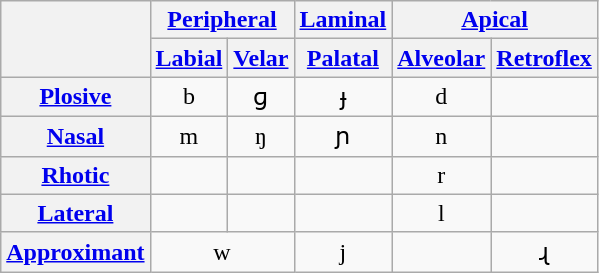<table class="IPA wikitable" style="text-align: center;">
<tr>
<th rowspan="2"></th>
<th colspan="2"><a href='#'>Peripheral</a></th>
<th><a href='#'>Laminal</a></th>
<th colspan="2"><a href='#'>Apical</a></th>
</tr>
<tr>
<th><a href='#'>Labial</a></th>
<th><a href='#'>Velar</a></th>
<th><a href='#'>Palatal</a></th>
<th><a href='#'>Alveolar</a></th>
<th><a href='#'>Retroflex</a></th>
</tr>
<tr>
<th><a href='#'>Plosive</a></th>
<td>b</td>
<td>ɡ</td>
<td>ɟ</td>
<td>d</td>
<td></td>
</tr>
<tr>
<th><a href='#'>Nasal</a></th>
<td>m</td>
<td>ŋ</td>
<td>ɲ</td>
<td>n</td>
<td></td>
</tr>
<tr>
<th><a href='#'>Rhotic</a></th>
<td></td>
<td></td>
<td></td>
<td>r</td>
<td></td>
</tr>
<tr>
<th><a href='#'>Lateral</a></th>
<td></td>
<td></td>
<td></td>
<td>l</td>
<td></td>
</tr>
<tr>
<th><a href='#'>Approximant</a></th>
<td colspan="2">w</td>
<td>j</td>
<td></td>
<td>ɻ</td>
</tr>
</table>
